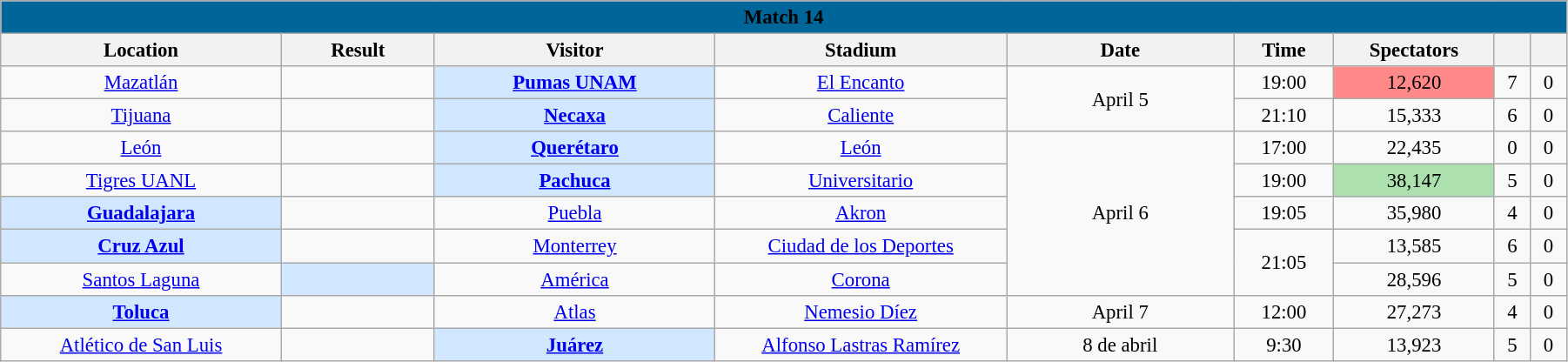<table class="wikitable mw-collapsible mw-collapsed" style="font-size:95%; text-align: center; width: 95%;">
<tr>
<th colspan="9" style=" background: #006699 " width="100%;" align="center"><b>Match 14</b></th>
</tr>
<tr>
<th width="125">Location</th>
<th width="65">Result</th>
<th width="125">Visitor</th>
<th width="130">Stadium</th>
<th width="100">Date</th>
<th width="40">Time</th>
<th width="50">Spectators</th>
<th width="10"></th>
<th width="10"></th>
</tr>
<tr aling="center">
<td><a href='#'>Mazatlán</a></td>
<td></td>
<td bgcolor="D0E7FF"><strong><a href='#'>Pumas UNAM</a></strong></td>
<td><a href='#'>El Encanto</a></td>
<td rowspan="2">April 5</td>
<td>19:00</td>
<td bgcolor=#FF8888>12,620</td>
<td>7</td>
<td>0</td>
</tr>
<tr aling="center">
<td><a href='#'>Tijuana</a></td>
<td></td>
<td bgcolor="D0E7FF"><strong><a href='#'>Necaxa</a></strong></td>
<td><a href='#'>Caliente</a></td>
<td>21:10</td>
<td>15,333</td>
<td>6</td>
<td>0</td>
</tr>
<tr aling="center">
<td><a href='#'>León</a></td>
<td></td>
<td bgcolor="D0E7FF"><strong><a href='#'>Querétaro</a></strong></td>
<td><a href='#'>León</a></td>
<td rowspan="5">April 6</td>
<td>17:00</td>
<td>22,435</td>
<td>0</td>
<td>0</td>
</tr>
<tr aling="center">
<td><a href='#'>Tigres UANL</a></td>
<td></td>
<td bgcolor="D0E7FF"><strong><a href='#'>Pachuca</a></strong></td>
<td><a href='#'>Universitario</a></td>
<td>19:00</td>
<td bgcolor=#ACE1AF>38,147</td>
<td>5</td>
<td>0</td>
</tr>
<tr aling="center">
<td bgcolor="D0E7FF"><strong><a href='#'>Guadalajara</a></strong></td>
<td></td>
<td><a href='#'>Puebla</a></td>
<td><a href='#'>Akron</a></td>
<td>19:05</td>
<td>35,980</td>
<td>4</td>
<td>0</td>
</tr>
<tr aling="center">
<td bgcolor="D0E7FF"><strong><a href='#'>Cruz Azul</a></strong></td>
<td></td>
<td><a href='#'>Monterrey</a></td>
<td><a href='#'>Ciudad de los Deportes</a></td>
<td rowspan="2">21:05</td>
<td>13,585</td>
<td>6</td>
<td>0</td>
</tr>
<tr aling="center">
<td><a href='#'>Santos Laguna</a></td>
<td bgcolor="D0E7FF"><strong></strong></td>
<td><a href='#'>América</a></td>
<td><a href='#'>Corona</a></td>
<td>28,596</td>
<td>5</td>
<td>0</td>
</tr>
<tr aling="center">
<td bgcolor="D0E7FF"><strong><a href='#'>Toluca</a></strong></td>
<td></td>
<td><a href='#'>Atlas</a></td>
<td><a href='#'>Nemesio Díez</a></td>
<td>April 7</td>
<td>12:00</td>
<td>27,273</td>
<td>4</td>
<td>0</td>
</tr>
<tr aling="center">
<td><a href='#'>Atlético de San Luis</a></td>
<td></td>
<td bgcolor="D0E7FF"><strong><a href='#'>Juárez</a></strong></td>
<td><a href='#'>Alfonso Lastras Ramírez</a></td>
<td>8 de abril</td>
<td>9:30</td>
<td>13,923</td>
<td>5</td>
<td>0</td>
</tr>
</table>
